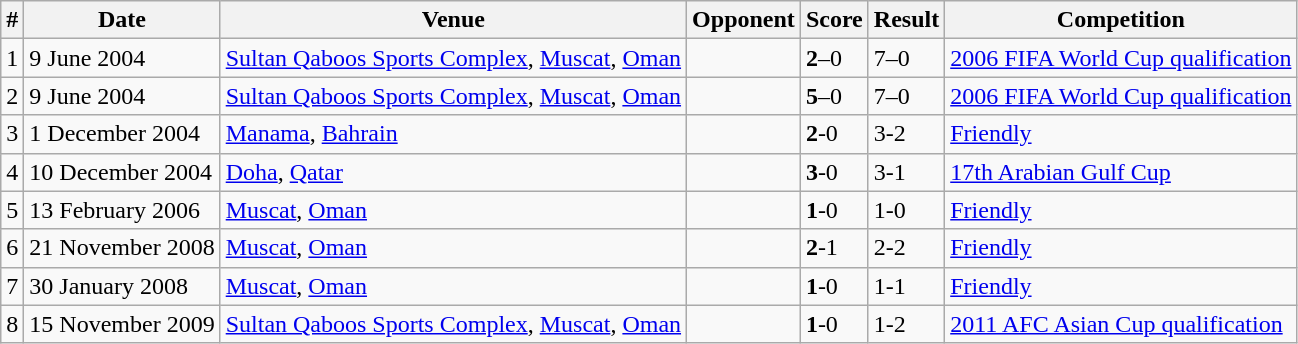<table class="wikitable">
<tr>
<th>#</th>
<th>Date</th>
<th>Venue</th>
<th>Opponent</th>
<th>Score</th>
<th>Result</th>
<th>Competition</th>
</tr>
<tr>
<td>1</td>
<td>9 June 2004</td>
<td><a href='#'>Sultan Qaboos Sports Complex</a>, <a href='#'>Muscat</a>, <a href='#'>Oman</a></td>
<td></td>
<td><strong>2</strong>–0</td>
<td>7–0</td>
<td><a href='#'>2006 FIFA World Cup qualification</a></td>
</tr>
<tr>
<td>2</td>
<td>9 June 2004</td>
<td><a href='#'>Sultan Qaboos Sports Complex</a>, <a href='#'>Muscat</a>, <a href='#'>Oman</a></td>
<td></td>
<td><strong>5</strong>–0</td>
<td>7–0</td>
<td><a href='#'>2006 FIFA World Cup qualification</a></td>
</tr>
<tr>
<td>3</td>
<td>1 December 2004</td>
<td><a href='#'>Manama</a>, <a href='#'>Bahrain</a></td>
<td></td>
<td><strong>2</strong>-0</td>
<td>3-2</td>
<td><a href='#'>Friendly</a></td>
</tr>
<tr>
<td>4</td>
<td>10 December 2004</td>
<td><a href='#'>Doha</a>, <a href='#'>Qatar</a></td>
<td></td>
<td><strong>3</strong>-0</td>
<td>3-1</td>
<td><a href='#'>17th Arabian Gulf Cup</a></td>
</tr>
<tr>
<td>5</td>
<td>13 February 2006</td>
<td><a href='#'>Muscat</a>, <a href='#'>Oman</a></td>
<td></td>
<td><strong>1</strong>-0</td>
<td>1-0</td>
<td><a href='#'>Friendly</a></td>
</tr>
<tr>
<td>6</td>
<td>21 November 2008</td>
<td><a href='#'>Muscat</a>, <a href='#'>Oman</a></td>
<td></td>
<td><strong>2</strong>-1</td>
<td>2-2</td>
<td><a href='#'>Friendly</a></td>
</tr>
<tr>
<td>7</td>
<td>30 January 2008</td>
<td><a href='#'>Muscat</a>, <a href='#'>Oman</a></td>
<td></td>
<td><strong>1</strong>-0</td>
<td>1-1</td>
<td><a href='#'>Friendly</a></td>
</tr>
<tr>
<td>8</td>
<td>15 November 2009</td>
<td><a href='#'>Sultan Qaboos Sports Complex</a>, <a href='#'>Muscat</a>, <a href='#'>Oman</a></td>
<td></td>
<td><strong>1</strong>-0</td>
<td>1-2</td>
<td><a href='#'>2011 AFC Asian Cup qualification</a></td>
</tr>
</table>
